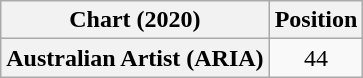<table class="wikitable plainrowheaders" style="text-align:center">
<tr>
<th scope="col">Chart (2020)</th>
<th scope="col">Position</th>
</tr>
<tr>
<th scope="row">Australian Artist (ARIA)</th>
<td>44</td>
</tr>
</table>
